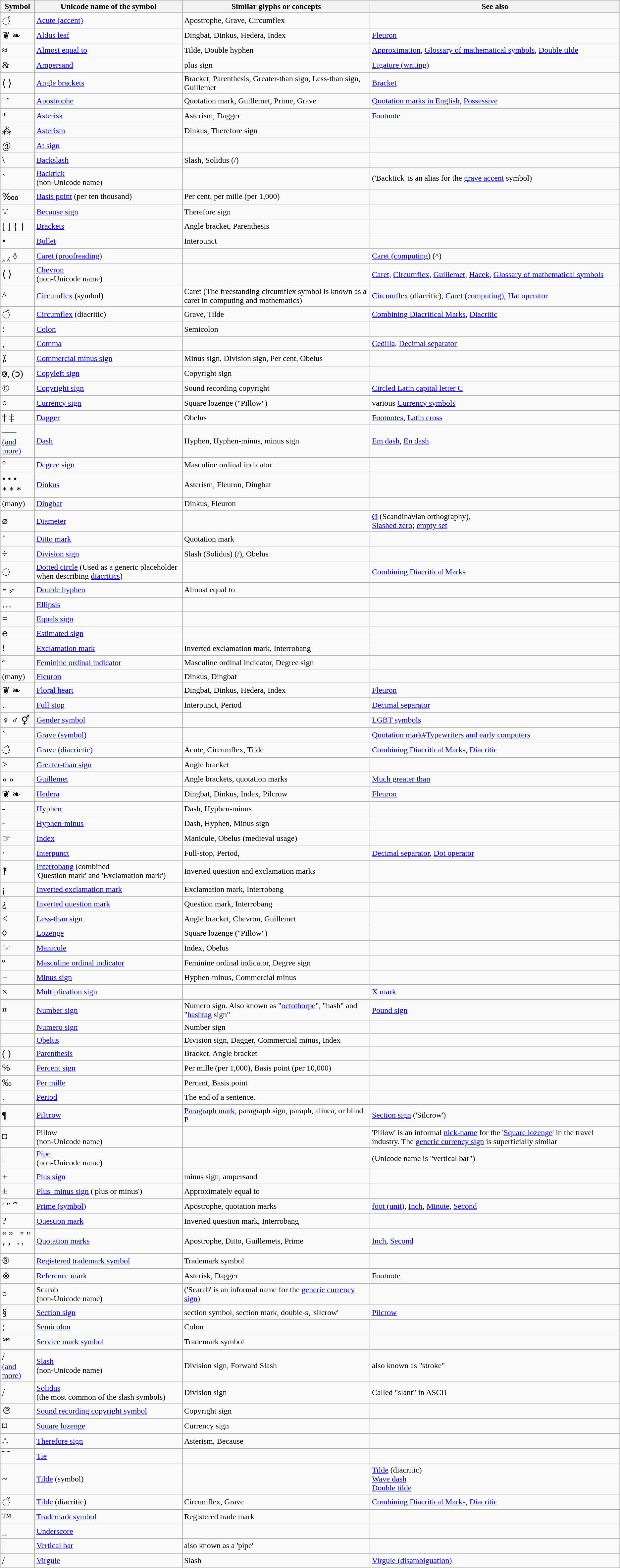<table class="wikitable sortable">
<tr>
<th>Symbol</th>
<th> Unicode name of the symbol</th>
<th>Similar glyphs or concepts</th>
<th>See also</th>
</tr>
<tr>
<td><big><span>◌́</span></big></td>
<td><a href='#'>Acute (accent)</a></td>
<td>Apostrophe, Grave, Circumflex</td>
<td></td>
</tr>
<tr>
<td><big>❦ ❧</big></td>
<td><a href='#'>Aldus leaf</a></td>
<td>Dingbat, Dinkus, Hedera, Index</td>
<td><a href='#'>Fleuron</a></td>
</tr>
<tr>
<td><big>≈</big></td>
<td><a href='#'>Almost equal to</a></td>
<td>Tilde, Double hyphen</td>
<td><a href='#'>Approximation</a>, <a href='#'>Glossary of mathematical symbols</a>, <a href='#'>Double tilde</a></td>
</tr>
<tr>
<td><big>&</big></td>
<td><a href='#'>Ampersand</a></td>
<td>plus sign</td>
<td><a href='#'>Ligature (writing)</a></td>
</tr>
<tr>
<td><big>⟨ ⟩</big></td>
<td><a href='#'>Angle brackets</a></td>
<td>Bracket, Parenthesis, Greater-than sign, Less-than sign, Guillemet</td>
<td><a href='#'>Bracket</a></td>
</tr>
<tr>
<td><big>' ’</big></td>
<td><a href='#'>Apostrophe</a></td>
<td>Quotation mark, Guillemet, Prime, Grave</td>
<td><a href='#'>Quotation marks in English</a>, <a href='#'>Possessive</a></td>
</tr>
<tr>
<td><big>*</big></td>
<td><a href='#'>Asterisk</a></td>
<td>Asterism, Dagger</td>
<td><a href='#'>Footnote</a></td>
</tr>
<tr>
<td><big>⁂</big></td>
<td><a href='#'>Asterism</a></td>
<td>Dinkus, Therefore sign</td>
<td></td>
</tr>
<tr>
<td><big>@</big></td>
<td><a href='#'>At sign</a></td>
<td></td>
<td></td>
</tr>
<tr>
<td><big>\</big></td>
<td><a href='#'>Backslash</a></td>
<td>Slash, Solidus (/)</td>
<td></td>
</tr>
<tr>
<td><big>`</big></td>
<td><a href='#'>Backtick</a> <br>(non-Unicode name)</td>
<td></td>
<td>('Backtick' is an alias for the <a href='#'>grave accent</a> symbol)</td>
</tr>
<tr>
<td><big>‱</big></td>
<td><a href='#'>Basis point</a> (per ten thousand)</td>
<td>Per cent, per mille (per 1,000)</td>
<td></td>
</tr>
<tr>
<td><big>∵</big></td>
<td><a href='#'>Because sign</a></td>
<td>Therefore sign</td>
<td></td>
</tr>
<tr>
<td><big>[ ] { }</big></td>
<td><a href='#'>Brackets</a></td>
<td>Angle bracket, Parenthesis</td>
<td></td>
</tr>
<tr>
<td><big>•</big></td>
<td><a href='#'>Bullet</a></td>
<td>Interpunct</td>
<td></td>
</tr>
<tr>
<td><big>‸ ⁁ ⎀</big></td>
<td><a href='#'>Caret (proofreading)</a></td>
<td></td>
<td><a href='#'>Caret (computing)</a> (^)</td>
</tr>
<tr>
<td><big>⟨ ⟩</big></td>
<td><a href='#'>Chevron</a> <br>(non-Unicode name)</td>
<td></td>
<td><a href='#'>Caret</a>, <a href='#'>Circumflex</a>, <a href='#'>Guillemet</a>, <a href='#'>Hacek</a>, <a href='#'>Glossary of mathematical symbols</a></td>
</tr>
<tr>
<td><big>^</big></td>
<td><a href='#'>Circumflex</a> (symbol)</td>
<td>Caret (The freestanding circumflex symbol is known as a caret in computing and mathematics)</td>
<td><a href='#'>Circumflex</a> (diacritic), <a href='#'>Caret (computing)</a>, <a href='#'>Hat operator</a></td>
</tr>
<tr>
<td><big><span>◌̂</span></big></td>
<td><a href='#'>Circumflex</a> (diacritic)</td>
<td>Grave, Tilde</td>
<td><a href='#'>Combining Diacritical Marks</a>, <a href='#'>Diacritic</a></td>
</tr>
<tr>
<td><big>:</big></td>
<td><a href='#'>Colon</a></td>
<td>Semicolon</td>
<td></td>
</tr>
<tr>
<td><big>,</big></td>
<td><a href='#'>Comma</a></td>
<td></td>
<td><a href='#'>Cedilla</a>, <a href='#'>Decimal separator</a></td>
</tr>
<tr>
<td><big>⁒</big></td>
<td><a href='#'>Commercial minus sign</a></td>
<td>Minus sign, Division sign, Per cent, Obelus</td>
<td></td>
</tr>
<tr>
<td><big>🄯, (ɔ)</big></td>
<td><a href='#'>Copyleft sign</a></td>
<td>Copyright sign</td>
<td></td>
</tr>
<tr>
<td><big>©</big></td>
<td><a href='#'>Copyright sign</a></td>
<td>Sound recording copyright</td>
<td><a href='#'>Circled Latin capital letter C</a></td>
</tr>
<tr>
<td><big>¤</big></td>
<td><a href='#'>Currency sign</a></td>
<td>Square lozenge ("Pillow")</td>
<td>various <a href='#'>Currency symbols</a></td>
</tr>
<tr>
<td><big>† ‡</big></td>
<td><a href='#'>Dagger</a></td>
<td>Obelus</td>
<td><a href='#'>Footnotes</a>, <a href='#'>Latin cross</a></td>
</tr>
<tr>
<td><big>–—</big><br><a href='#'>(and more)</a></td>
<td><a href='#'>Dash</a></td>
<td>Hyphen, Hyphen-minus, minus sign</td>
<td><a href='#'>Em dash</a>, <a href='#'>En dash</a></td>
</tr>
<tr>
<td><big>°</big></td>
<td><a href='#'>Degree sign</a></td>
<td>Masculine ordinal indicator</td>
<td></td>
</tr>
<tr>
<td><big>• • •</big><br><big>* * *</big></td>
<td><a href='#'>Dinkus</a></td>
<td>Asterism, Fleuron, Dingbat</td>
<td></td>
</tr>
<tr>
<td>(many)</td>
<td><a href='#'>Dingbat</a></td>
<td>Dinkus, Fleuron</td>
<td></td>
</tr>
<tr>
<td><big>⌀</big></td>
<td><a href='#'>Diameter</a></td>
<td></td>
<td><a href='#'>Ø</a> (Scandinavian orthography), <br><a href='#'>Slashed zero</a>; <a href='#'>empty set</a></td>
</tr>
<tr>
<td><big>"</big></td>
<td><a href='#'>Ditto mark</a></td>
<td>Quotation mark </td>
<td></td>
</tr>
<tr>
<td><big>÷</big></td>
<td><a href='#'>Division sign</a></td>
<td>Slash (Solidus) (/), Obelus</td>
<td></td>
</tr>
<tr>
<td><big>◌</big></td>
<td><a href='#'>Dotted circle</a> (Used as a generic placeholder when describing <a href='#'>diacritics</a>)</td>
<td></td>
<td><a href='#'>Combining Diacritical Marks</a></td>
</tr>
<tr>
<td><big>⹀ ⸗</big></td>
<td><a href='#'>Double hyphen</a></td>
<td>Almost equal to</td>
<td></td>
</tr>
<tr>
<td><big>…</big></td>
<td><a href='#'>Ellipsis</a></td>
<td></td>
<td></td>
</tr>
<tr>
<td><big>=</big></td>
<td><a href='#'>Equals sign</a></td>
<td></td>
<td></td>
</tr>
<tr>
<td><big>℮</big></td>
<td><a href='#'>Estimated sign</a></td>
<td></td>
<td></td>
</tr>
<tr>
<td><big>!</big></td>
<td><a href='#'>Exclamation mark</a></td>
<td>Inverted exclamation mark, Interrobang</td>
<td></td>
</tr>
<tr>
<td><big>ª</big></td>
<td><a href='#'>Feminine ordinal indicator</a></td>
<td>Masculine ordinal indicator, Degree sign</td>
<td></td>
</tr>
<tr>
<td>(many)</td>
<td><a href='#'>Fleuron</a></td>
<td>Dinkus, Dingbat</td>
<td></td>
</tr>
<tr>
<td><big>❦ ❧</big></td>
<td><a href='#'>Floral heart</a></td>
<td>Dingbat, Dinkus, Hedera, Index</td>
<td><a href='#'>Fleuron</a></td>
</tr>
<tr>
<td><big>.</big></td>
<td><a href='#'>Full stop</a></td>
<td>Interpunct, Period</td>
<td><a href='#'>Decimal separator</a></td>
</tr>
<tr>
<td><big>♀ ♂ ⚥</big></td>
<td><a href='#'>Gender symbol</a></td>
<td></td>
<td><a href='#'>LGBT symbols</a></td>
</tr>
<tr>
<td><big>`</big></td>
<td><a href='#'>Grave (symbol)</a></td>
<td></td>
<td><a href='#'>Quotation mark#Typewriters and early computers</a></td>
</tr>
<tr>
<td><big><span>◌̀</span></big></td>
<td><a href='#'>Grave (diacrictic)</a></td>
<td>Acute, Circumflex, Tilde</td>
<td><a href='#'>Combining Diacritical Marks</a>, <a href='#'>Diacritic</a></td>
</tr>
<tr>
<td><big>></big></td>
<td><a href='#'>Greater-than sign</a></td>
<td>Angle bracket</td>
<td></td>
</tr>
<tr>
<td><big>« »</big></td>
<td><a href='#'>Guillemet</a></td>
<td>Angle brackets, quotation marks</td>
<td><a href='#'>Much greater than</a></td>
</tr>
<tr>
<td><big>❦ ❧</big></td>
<td><a href='#'>Hedera</a></td>
<td>Dingbat, Dinkus, Index, Pilcrow</td>
<td><a href='#'>Fleuron</a></td>
</tr>
<tr>
<td><big>‐</big></td>
<td><a href='#'>Hyphen</a></td>
<td>Dash, Hyphen-minus</td>
<td></td>
</tr>
<tr>
<td><big>-</big></td>
<td><a href='#'>Hyphen-minus</a></td>
<td>Dash, Hyphen, Minus sign</td>
<td></td>
</tr>
<tr>
<td><big>☞</big></td>
<td><a href='#'>Index</a></td>
<td>Manicule, Obelus (medieval usage)</td>
<td></td>
</tr>
<tr>
<td><big>·</big></td>
<td><a href='#'>Interpunct</a></td>
<td>Full-stop, Period,</td>
<td><a href='#'>Decimal separator</a>, <a href='#'>Dot operator</a></td>
</tr>
<tr>
<td><big>‽</big></td>
<td><a href='#'>Interrobang</a> (combined <br>'Question mark' and 'Exclamation mark')</td>
<td>Inverted question and exclamation marks</td>
<td></td>
</tr>
<tr>
<td><big>¡</big></td>
<td><a href='#'>Inverted exclamation mark</a></td>
<td>Exclamation mark, Interrobang</td>
<td></td>
</tr>
<tr>
<td><big>¿ </big></td>
<td><a href='#'>Inverted question mark</a></td>
<td>Question mark, Interrobang</td>
<td></td>
</tr>
<tr>
<td><big><</big></td>
<td><a href='#'>Less-than sign</a></td>
<td>Angle bracket, Chevron, Guillemet</td>
<td></td>
</tr>
<tr>
<td><big>◊</big></td>
<td><a href='#'>Lozenge</a></td>
<td>Square lozenge ("Pillow")</td>
<td></td>
</tr>
<tr>
<td><big>☞</big></td>
<td><a href='#'>Manicule</a></td>
<td>Index, Obelus</td>
<td></td>
</tr>
<tr>
<td><big>º</big></td>
<td><a href='#'>Masculine ordinal indicator</a></td>
<td>Feminine ordinal indicator, Degree sign</td>
<td></td>
</tr>
<tr>
<td><big>−</big></td>
<td><a href='#'>Minus sign</a></td>
<td>Hyphen-minus, Commercial minus</td>
<td></td>
</tr>
<tr>
<td><big>×</big></td>
<td><a href='#'>Multiplication sign</a></td>
<td></td>
<td><a href='#'>X mark</a></td>
</tr>
<tr>
<td><big>#</big></td>
<td><a href='#'>Number sign</a></td>
<td>Numero sign. Also known as "<a href='#'>octothorpe</a>", "hash" and "<a href='#'>hashtag</a> sign"</td>
<td><a href='#'>Pound sign</a></td>
</tr>
<tr>
<td></td>
<td><a href='#'>Numero sign</a></td>
<td>Number sign</td>
<td></td>
</tr>
<tr>
<td></td>
<td><a href='#'>Obelus</a></td>
<td>Division sign, Dagger, Commercial minus, Index</td>
<td></td>
</tr>
<tr>
<td><big>( )</big></td>
<td><a href='#'>Parenthesis</a></td>
<td>Bracket, Angle bracket</td>
<td></td>
</tr>
<tr>
<td><big>%</big></td>
<td><a href='#'>Percent sign</a></td>
<td>Per mille (per 1,000), Basis point (per 10,000)</td>
<td></td>
</tr>
<tr>
<td><big>‰</big></td>
<td><a href='#'>Per mille</a></td>
<td>Percent, Basis point</td>
<td></td>
</tr>
<tr>
<td><big>.</big></td>
<td><a href='#'>Period</a></td>
<td>The end of a sentence.</td>
<td></td>
</tr>
<tr>
<td><big>¶</big></td>
<td><a href='#'>Pilcrow</a></td>
<td><a href='#'>Paragraph mark</a>, paragraph sign, paraph, alinea, or blind P</td>
<td><a href='#'>Section sign</a> ('Silcrow')</td>
</tr>
<tr>
<td><big>⌑</big></td>
<td>Pillow <br>(non-Unicode name)</td>
<td></td>
<td>'Pillow' is an informal <a href='#'>nick-name</a> for the '<a href='#'>Square lozenge</a>' in the travel industry.  The <a href='#'>generic currency sign</a> is superficially similar</td>
</tr>
<tr>
<td><big>&#124;</big></td>
<td><a href='#'>Pipe</a><br>(non-Unicode name)</td>
<td></td>
<td>(Unicode name is "vertical bar")</td>
</tr>
<tr>
<td><big>+</big></td>
<td><a href='#'>Plus sign</a></td>
<td>minus sign, ampersand</td>
<td></td>
</tr>
<tr>
<td><big>±</big></td>
<td><a href='#'>Plus–minus sign</a> ('plus or minus')</td>
<td>Approximately equal to</td>
<td></td>
</tr>
<tr>
<td><big>′ ″ ‴</big></td>
<td><a href='#'>Prime (symbol)</a></td>
<td>Apostrophe, quotation marks</td>
<td><a href='#'>foot (unit)</a>, <a href='#'>Inch</a>, <a href='#'>Minute</a>, <a href='#'>Second</a></td>
</tr>
<tr>
<td><big>?</big></td>
<td><a href='#'>Question mark</a></td>
<td>Inverted question mark, Interrobang</td>
<td></td>
</tr>
<tr>
<td><big>“ ”   " " <br>‘ ’   ' '</big></td>
<td><a href='#'>Quotation marks</a></td>
<td>Apostrophe, Ditto, Guillemets, Prime</td>
<td><a href='#'>Inch</a>, <a href='#'>Second</a></td>
</tr>
<tr>
<td><big>®</big></td>
<td><a href='#'>Registered trademark symbol</a></td>
<td>Trademark symbol</td>
<td></td>
</tr>
<tr>
<td><big>※</big></td>
<td><a href='#'>Reference mark</a></td>
<td>Asterisk, Dagger</td>
<td><a href='#'>Footnote</a></td>
</tr>
<tr>
<td><big>¤</big></td>
<td>Scarab<br>(non-Unicode name)</td>
<td>('Scarab' is an informal name for the <a href='#'>generic currency sign</a>)</td>
<td></td>
</tr>
<tr>
<td><big>§</big></td>
<td><a href='#'>Section sign</a></td>
<td>section symbol, section mark, double-s, 'silcrow'</td>
<td><a href='#'>Pilcrow</a></td>
</tr>
<tr>
<td><big>;</big></td>
<td><a href='#'>Semicolon</a></td>
<td>Colon</td>
<td></td>
</tr>
<tr>
<td><big>℠</big></td>
<td><a href='#'>Service mark symbol</a></td>
<td>Trademark symbol</td>
<td></td>
</tr>
<tr>
<td><big>/</big><br><a href='#'>(and more)</a></td>
<td><a href='#'>Slash</a><br>(non-Unicode name)</td>
<td>Division sign, Forward Slash</td>
<td>also known as "stroke"</td>
</tr>
<tr>
<td><big>/</big></td>
<td><a href='#'>Solidus</a><br>(the most common of the slash symbols)</td>
<td>Division sign</td>
<td>Called "slant" in ASCII</td>
</tr>
<tr>
<td><big>℗</big></td>
<td><a href='#'>Sound recording copyright symbol</a></td>
<td>Copyright sign</td>
<td></td>
</tr>
<tr>
<td><big>⌑</big></td>
<td><a href='#'>Square lozenge</a></td>
<td>Currency sign</td>
<td></td>
</tr>
<tr>
<td><big>∴</big></td>
<td><a href='#'>Therefore sign</a></td>
<td>Asterism, Because</td>
<td></td>
</tr>
<tr>
<td><big>⁀</big></td>
<td><a href='#'>Tie</a></td>
<td></td>
<td></td>
</tr>
<tr>
<td><big>~</big></td>
<td><a href='#'>Tilde</a> (symbol)</td>
<td></td>
<td><a href='#'>Tilde</a> (diacritic)<br><a href='#'>Wave dash</a><br><a href='#'>Double tilde</a></td>
</tr>
<tr>
<td><big><span>◌&#x0303;</span></big></td>
<td><a href='#'>Tilde</a> (diacritic)</td>
<td>Circumflex, Grave</td>
<td><a href='#'>Combining Diacritical Marks</a>, <a href='#'>Diacritic</a></td>
</tr>
<tr>
<td><big>™</big></td>
<td><a href='#'>Trademark symbol</a></td>
<td>Registered trade mark</td>
<td></td>
</tr>
<tr>
<td><big>_</big></td>
<td><a href='#'>Underscore</a></td>
<td></td>
<td></td>
</tr>
<tr>
<td><big>&#124;</big></td>
<td><a href='#'>Vertical bar</a></td>
<td>also known as a 'pipe'</td>
<td></td>
</tr>
<tr>
<td><big>/</big></td>
<td><a href='#'>Virgule</a></td>
<td>Slash</td>
<td><a href='#'>Virgule (disambiguation)</a></td>
</tr>
</table>
